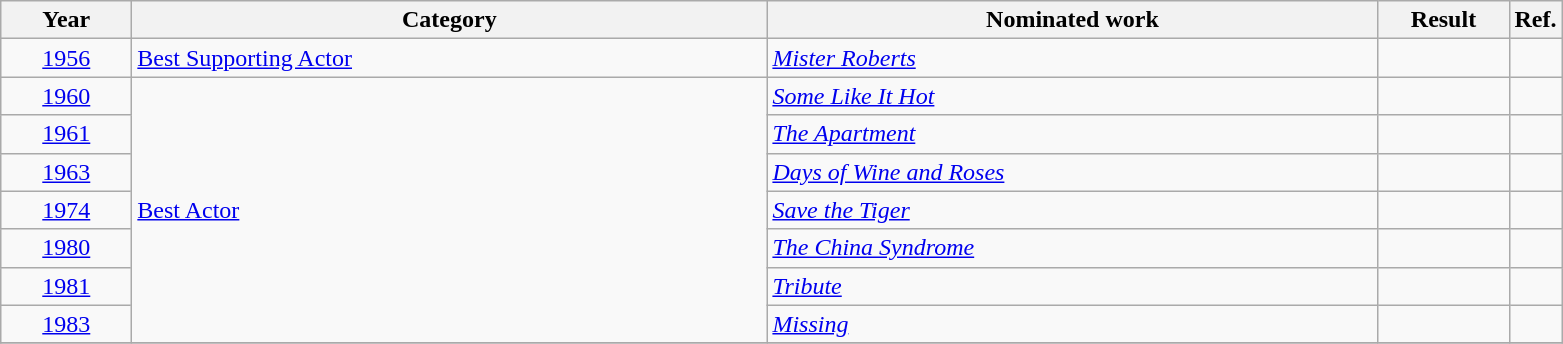<table class=wikitable>
<tr>
<th scope="col" style="width:5em;">Year</th>
<th scope="col" style="width:26em;">Category</th>
<th scope="col" style="width:25em;">Nominated work</th>
<th scope="col" style="width:5em;">Result</th>
<th>Ref.</th>
</tr>
<tr>
<td style="text-align:center;"><a href='#'>1956</a></td>
<td><a href='#'>Best Supporting Actor</a></td>
<td><em><a href='#'>Mister Roberts</a></em></td>
<td></td>
<td></td>
</tr>
<tr>
<td style="text-align:center;"><a href='#'>1960</a></td>
<td rowspan="7"><a href='#'>Best Actor</a></td>
<td><em><a href='#'>Some Like It Hot</a></em></td>
<td></td>
<td></td>
</tr>
<tr>
<td style="text-align:center;"><a href='#'>1961</a></td>
<td><em><a href='#'>The Apartment</a></em></td>
<td></td>
<td></td>
</tr>
<tr>
<td style="text-align:center;"><a href='#'>1963</a></td>
<td><em><a href='#'>Days of Wine and Roses</a></em></td>
<td></td>
<td></td>
</tr>
<tr>
<td style="text-align:center;"><a href='#'>1974</a></td>
<td><em><a href='#'>Save the Tiger</a></em></td>
<td></td>
<td></td>
</tr>
<tr>
<td style="text-align:center;"><a href='#'>1980</a></td>
<td><em><a href='#'>The China Syndrome</a></em></td>
<td></td>
<td></td>
</tr>
<tr>
<td style="text-align:center;"><a href='#'>1981</a></td>
<td><em><a href='#'>Tribute</a></em></td>
<td></td>
<td></td>
</tr>
<tr>
<td style="text-align:center;"><a href='#'>1983</a></td>
<td><em><a href='#'>Missing</a></em></td>
<td></td>
<td></td>
</tr>
<tr>
</tr>
</table>
